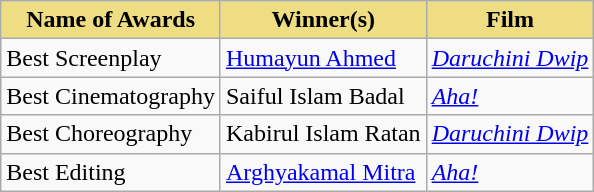<table class="wikitable sortable collapsible">
<tr>
<th style="background:#EEDD82;">Name of Awards</th>
<th style="background:#EEDD82;">Winner(s)</th>
<th style="background:#EEDD82;">Film</th>
</tr>
<tr>
<td>Best Screenplay</td>
<td><a href='#'>Humayun Ahmed</a></td>
<td><em><a href='#'>Daruchini Dwip</a></em></td>
</tr>
<tr>
<td>Best Cinematography</td>
<td>Saiful Islam Badal</td>
<td><em><a href='#'>Aha!</a></em></td>
</tr>
<tr>
<td>Best Choreography</td>
<td>Kabirul Islam Ratan</td>
<td><em><a href='#'>Daruchini Dwip</a></em></td>
</tr>
<tr>
<td>Best Editing</td>
<td><a href='#'>Arghyakamal Mitra</a></td>
<td><em><a href='#'>Aha!</a></em></td>
</tr>
</table>
